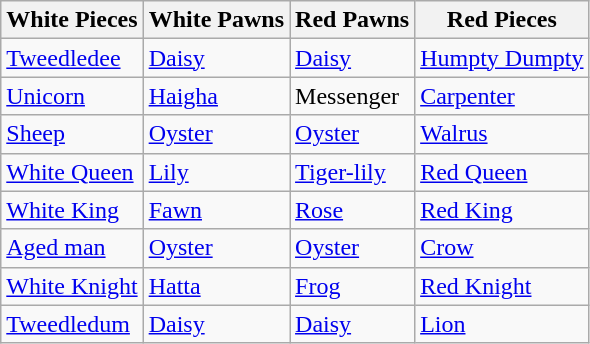<table class="wikitable plainrowheaders" style="text-align: left; margin-right: 0;">
<tr>
<th scope="col" ! scope="col">White Pieces</th>
<th scope="col"! scope="col">White Pawns</th>
<th scope="col" ! scope="col">Red Pawns</th>
<th scope="col" ! scope="col">Red Pieces</th>
</tr>
<tr>
<td><a href='#'>Tweedledee</a></td>
<td><a href='#'>Daisy</a></td>
<td><a href='#'>Daisy</a></td>
<td><a href='#'>Humpty Dumpty</a></td>
</tr>
<tr>
<td><a href='#'>Unicorn</a></td>
<td><a href='#'>Haigha</a></td>
<td>Messenger</td>
<td><a href='#'>Carpenter</a></td>
</tr>
<tr>
<td><a href='#'>Sheep</a></td>
<td><a href='#'>Oyster</a></td>
<td><a href='#'>Oyster</a></td>
<td><a href='#'>Walrus</a></td>
</tr>
<tr>
<td><a href='#'>White Queen</a></td>
<td><a href='#'>Lily</a></td>
<td><a href='#'>Tiger-lily</a></td>
<td><a href='#'>Red Queen</a></td>
</tr>
<tr>
<td><a href='#'>White King</a></td>
<td><a href='#'>Fawn</a></td>
<td><a href='#'>Rose</a></td>
<td><a href='#'>Red King</a></td>
</tr>
<tr>
<td><a href='#'>Aged man</a></td>
<td><a href='#'>Oyster</a></td>
<td><a href='#'>Oyster</a></td>
<td><a href='#'>Crow</a></td>
</tr>
<tr>
<td><a href='#'>White Knight</a></td>
<td><a href='#'>Hatta</a></td>
<td><a href='#'>Frog</a></td>
<td><a href='#'>Red Knight</a></td>
</tr>
<tr>
<td><a href='#'>Tweedledum</a></td>
<td><a href='#'>Daisy</a></td>
<td><a href='#'>Daisy</a></td>
<td><a href='#'>Lion</a></td>
</tr>
</table>
